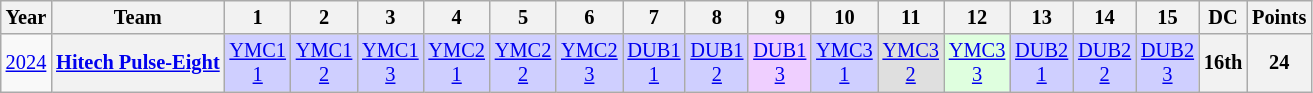<table class="wikitable" style="text-align:center; font-size:85%">
<tr>
<th>Year</th>
<th>Team</th>
<th>1</th>
<th>2</th>
<th>3</th>
<th>4</th>
<th>5</th>
<th>6</th>
<th>7</th>
<th>8</th>
<th>9</th>
<th>10</th>
<th>11</th>
<th>12</th>
<th>13</th>
<th>14</th>
<th>15</th>
<th>DC</th>
<th>Points</th>
</tr>
<tr>
<td><a href='#'>2024</a></td>
<th nowrap><a href='#'>Hitech Pulse-Eight</a></th>
<td style="background:#CFCFFF;"><a href='#'>YMC1<br>1</a><br></td>
<td style="background:#CFCFFF;"><a href='#'>YMC1<br>2</a><br></td>
<td style="background:#CFCFFF;"><a href='#'>YMC1<br>3</a><br></td>
<td style="background:#CFCFFF;"><a href='#'>YMC2<br>1</a><br></td>
<td style="background:#CFCFFF;"><a href='#'>YMC2<br>2</a><br></td>
<td style="background:#CFCFFF;"><a href='#'>YMC2<br>3</a><br></td>
<td style="background:#CFCFFF;"><a href='#'>DUB1<br>1</a><br></td>
<td style="background:#CFCFFF;"><a href='#'>DUB1<br>2</a><br></td>
<td style="background:#EFCFFF;"><a href='#'>DUB1<br>3</a><br></td>
<td style="background:#CFCFFF;"><a href='#'>YMC3<br>1</a><br></td>
<td style="background:#DFDFDF;"><a href='#'>YMC3<br>2</a><br></td>
<td style="background:#DFFFDF;"><a href='#'>YMC3<br>3</a><br></td>
<td style="background:#CFCFFF;"><a href='#'>DUB2<br>1</a><br></td>
<td style="background:#CFCFFF;"><a href='#'>DUB2<br>2</a><br></td>
<td style="background:#CFCFFF;"><a href='#'>DUB2<br>3</a><br></td>
<th>16th</th>
<th>24</th>
</tr>
</table>
